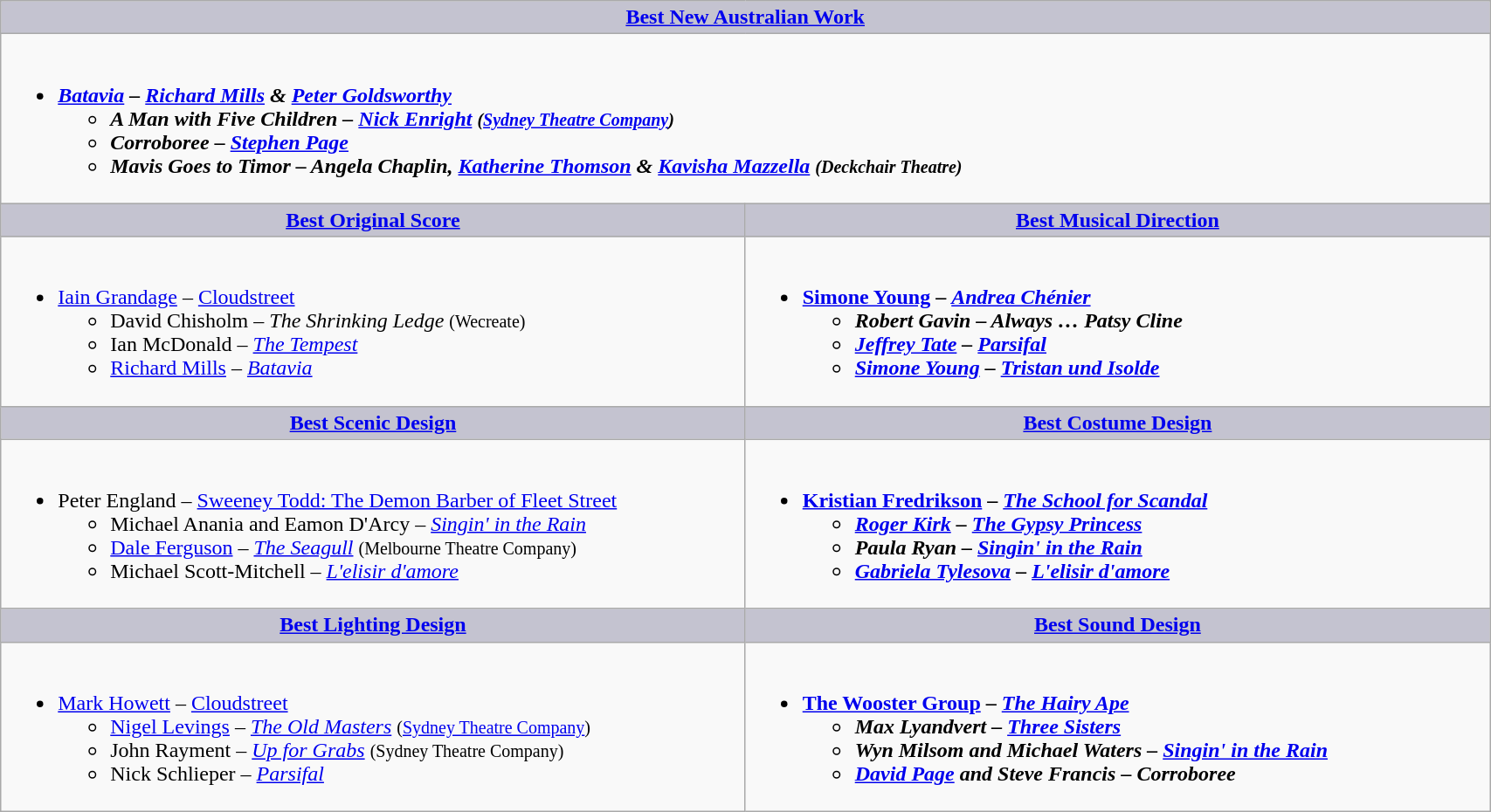<table class=wikitable width="90%" border="1" cellpadding="5" cellspacing="0" align="centre">
<tr>
<th colspan="2" style="background:#C4C3D0;width:50%"><a href='#'>Best New Australian Work</a></th>
</tr>
<tr>
<td colspan=2 valign="top"><br><ul><li><strong><em><a href='#'>Batavia</a><em> – <a href='#'>Richard Mills</a> & <a href='#'>Peter Goldsworthy</a><strong><ul><li></em>A Man with Five Children<em> – <a href='#'>Nick Enright</a> <small>(<a href='#'>Sydney Theatre Company</a>)</small></li><li></em>Corroboree<em> – <a href='#'>Stephen Page</a></li><li></em>Mavis Goes to Timor<em> – Angela Chaplin, <a href='#'>Katherine Thomson</a> & <a href='#'>Kavisha Mazzella</a> <small>(Deckchair Theatre)</small></li></ul></li></ul></td>
</tr>
<tr>
<th style="background:#C4C3D0;width:50%"><a href='#'>Best Original Score</a></th>
<th style="background:#C4C3D0;width:50%"><a href='#'>Best Musical Direction</a></th>
</tr>
<tr>
<td valign="top"><br><ul><li></strong><a href='#'>Iain Grandage</a> – </em><a href='#'>Cloudstreet</a></em></strong><ul><li>David Chisholm – <em>The Shrinking Ledge</em> <small>(Wecreate)</small></li><li>Ian McDonald – <em><a href='#'>The Tempest</a></em></li><li><a href='#'>Richard Mills</a> – <em><a href='#'>Batavia</a></em></li></ul></li></ul></td>
<td valign="top"><br><ul><li><strong><a href='#'>Simone Young</a> – <em><a href='#'>Andrea Chénier</a><strong><em><ul><li>Robert Gavin – </em>Always … Patsy Cline<em></li><li><a href='#'>Jeffrey Tate</a> – </em><a href='#'>Parsifal</a><em></li><li><a href='#'>Simone Young</a> – </em><a href='#'>Tristan und Isolde</a><em></li></ul></li></ul></td>
</tr>
<tr>
<th style="background:#C4C3D0;width:50%"><a href='#'>Best Scenic Design</a></th>
<th style="background:#C4C3D0;width:50%"><a href='#'>Best Costume Design</a></th>
</tr>
<tr>
<td valign="top"><br><ul><li></strong>Peter England – </em><a href='#'>Sweeney Todd: The Demon Barber of Fleet Street</a></em></strong><ul><li>Michael Anania and Eamon D'Arcy – <em><a href='#'>Singin' in the Rain</a></em></li><li><a href='#'>Dale Ferguson</a> – <em><a href='#'>The Seagull</a></em> <small>(Melbourne Theatre Company)</small></li><li>Michael Scott-Mitchell – <em><a href='#'>L'elisir d'amore</a></em></li></ul></li></ul></td>
<td valign="top"><br><ul><li><strong><a href='#'>Kristian Fredrikson</a> – <em><a href='#'>The School for Scandal</a><strong><em><ul><li><a href='#'>Roger Kirk</a> – </em><a href='#'>The Gypsy Princess</a><em></li><li>Paula Ryan – </em><a href='#'>Singin' in the Rain</a><em></li><li><a href='#'>Gabriela Tylesova</a> – </em><a href='#'>L'elisir d'amore</a><em></li></ul></li></ul></td>
</tr>
<tr>
<th style="background:#C4C3D0;width:50%"><a href='#'>Best Lighting Design</a></th>
<th style="background:#C4C3D0;width:50%"><a href='#'>Best Sound Design</a></th>
</tr>
<tr>
<td valign="top"><br><ul><li></strong><a href='#'>Mark Howett</a> – </em><a href='#'>Cloudstreet</a></em></strong><ul><li><a href='#'>Nigel Levings</a> – <em><a href='#'>The Old Masters</a></em> <small>(<a href='#'>Sydney Theatre Company</a>)</small></li><li>John Rayment – <em><a href='#'>Up for Grabs</a></em> <small>(Sydney Theatre Company)</small></li><li>Nick Schlieper – <em><a href='#'>Parsifal</a></em></li></ul></li></ul></td>
<td valign="top"><br><ul><li><strong><a href='#'>The Wooster Group</a> – <em><a href='#'>The Hairy Ape</a><strong><em><ul><li>Max Lyandvert – </em><a href='#'>Three Sisters</a><em></li><li>Wyn Milsom and Michael Waters – </em><a href='#'>Singin' in the Rain</a><em></li><li><a href='#'>David Page</a> and Steve Francis – </em>Corroboree<em></li></ul></li></ul></td>
</tr>
</table>
